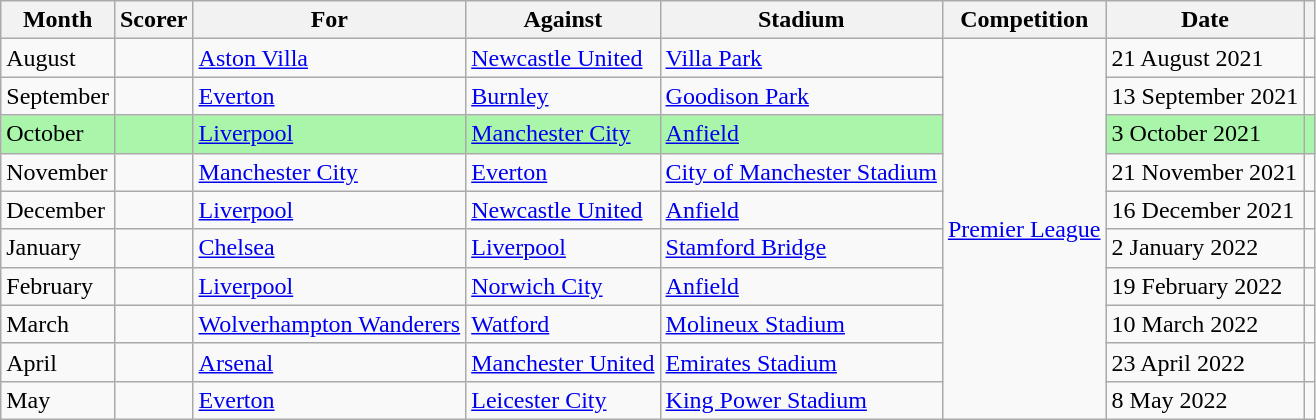<table class="wikitable">
<tr>
<th>Month</th>
<th>Scorer</th>
<th>For</th>
<th>Against</th>
<th>Stadium</th>
<th>Competition</th>
<th>Date</th>
<th></th>
</tr>
<tr>
<td>August</td>
<td> </td>
<td><a href='#'>Aston Villa</a></td>
<td><a href='#'>Newcastle United</a></td>
<td><a href='#'>Villa Park</a></td>
<td rowspan=10><a href='#'>Premier League</a></td>
<td>21 August 2021</td>
<td></td>
</tr>
<tr>
<td>September</td>
<td> </td>
<td><a href='#'>Everton</a></td>
<td><a href='#'>Burnley</a></td>
<td><a href='#'>Goodison Park</a></td>
<td>13 September 2021</td>
<td></td>
</tr>
<tr>
<td bgcolor=#A9F5A9>October</td>
<td bgcolor=#A9F5A9> </td>
<td bgcolor=#A9F5A9><a href='#'>Liverpool</a></td>
<td bgcolor=#A9F5A9><a href='#'>Manchester City</a></td>
<td bgcolor=#A9F5A9><a href='#'>Anfield</a></td>
<td bgcolor=#A9F5A9>3 October 2021</td>
<td bgcolor=#A9F5A9></td>
</tr>
<tr>
<td>November</td>
<td> </td>
<td><a href='#'>Manchester City</a></td>
<td><a href='#'>Everton</a></td>
<td><a href='#'>City of Manchester Stadium</a></td>
<td>21 November 2021</td>
<td></td>
</tr>
<tr>
<td>December</td>
<td> </td>
<td><a href='#'>Liverpool</a></td>
<td><a href='#'>Newcastle United</a></td>
<td><a href='#'>Anfield</a></td>
<td>16 December 2021</td>
<td></td>
</tr>
<tr>
<td>January</td>
<td> </td>
<td><a href='#'>Chelsea</a></td>
<td><a href='#'>Liverpool</a></td>
<td><a href='#'>Stamford Bridge</a></td>
<td>2 January 2022</td>
<td></td>
</tr>
<tr>
<td>February</td>
<td> </td>
<td><a href='#'>Liverpool</a></td>
<td><a href='#'>Norwich City</a></td>
<td><a href='#'>Anfield</a></td>
<td>19 February 2022</td>
<td></td>
</tr>
<tr>
<td>March</td>
<td> </td>
<td><a href='#'>Wolverhampton Wanderers</a></td>
<td><a href='#'>Watford</a></td>
<td><a href='#'>Molineux Stadium</a></td>
<td>10 March 2022</td>
<td></td>
</tr>
<tr>
<td>April</td>
<td> </td>
<td><a href='#'>Arsenal</a></td>
<td><a href='#'>Manchester United</a></td>
<td><a href='#'>Emirates Stadium</a></td>
<td>23 April 2022</td>
<td></td>
</tr>
<tr>
<td>May</td>
<td> </td>
<td><a href='#'>Everton</a></td>
<td><a href='#'>Leicester City</a></td>
<td><a href='#'>King Power Stadium</a></td>
<td>8 May 2022</td>
<td></td>
</tr>
</table>
